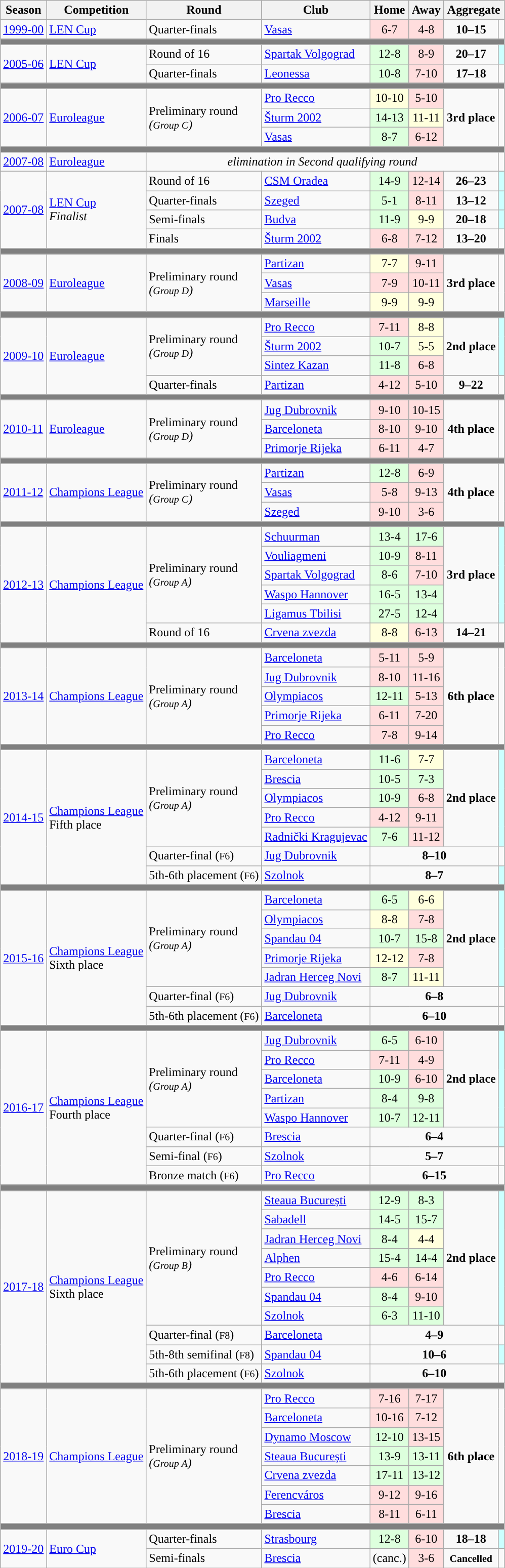<table class="wikitable collapsible collapsed" align="center" style="text-align:left;">
<tr>
<th>Season</th>
<th>Competition</th>
<th>Round</th>
<th>Club</th>
<th>Home</th>
<th>Away</th>
<th colspan=2>Aggregate</th>
</tr>
<tr>
<td><a href='#'>1999-00</a></td>
<td><a href='#'>LEN Cup</a></td>
<td>Quarter-finals</td>
<td> <a href='#'>Vasas</a></td>
<td style="text-align:center; background:#fdd;">6-7</td>
<td style="text-align:center; background:#fdd;">4-8</td>
<td style="text-align:center;"><strong>10–15</strong></td>
<td align="center"></td>
</tr>
<tr>
<td colspan=8 style="text-align: center;" bgcolor=grey></td>
</tr>
<tr>
<td rowspan=2><a href='#'>2005-06</a></td>
<td rowspan=2><a href='#'>LEN Cup</a></td>
<td>Round of 16</td>
<td> <a href='#'>Spartak Volgograd</a></td>
<td style="text-align:center; background:#dfd;">12-8</td>
<td style="text-align:center; background:#fdd;">8-9</td>
<td style="text-align:center;"><strong>20–17</strong></td>
<td style="background-color:#CFF" align="center"></td>
</tr>
<tr>
<td>Quarter-finals</td>
<td> <a href='#'>Leonessa</a></td>
<td style="text-align:center; background:#dfd;">10-8</td>
<td style="text-align:center; background:#fdd;">7-10</td>
<td style="text-align:center;"><strong>17–18</strong></td>
<td align="center"></td>
</tr>
<tr>
<td colspan=8 style="text-align: center;" bgcolor=grey></td>
</tr>
<tr>
<td rowspan=3><a href='#'>2006-07</a></td>
<td rowspan=3><a href='#'>Euroleague</a></td>
<td rowspan=3>Preliminary round<br><em>(<small>Group C</small>)</em></td>
<td> <a href='#'>Pro Recco</a></td>
<td style="text-align:center; background:#ffd;">10-10</td>
<td style="text-align:center; background:#fdd;">5-10</td>
<td align=center rowspan=3><strong>3rd place</strong></td>
<td align="center" rowspan=3></td>
</tr>
<tr>
<td> <a href='#'>Šturm 2002</a></td>
<td style="text-align:center; background:#dfd;">14-13</td>
<td style="text-align:center; background:#ffd;">11-11</td>
</tr>
<tr>
<td> <a href='#'>Vasas</a></td>
<td style="text-align:center; background:#dfd;">8-7</td>
<td style="text-align:center; background:#fdd;">6-12</td>
</tr>
<tr>
<td colspan=8 style="text-align: center;" bgcolor=grey></td>
</tr>
<tr>
<td rowspan=1><a href='#'>2007-08</a></td>
<td rowspan=1><a href='#'>Euroleague</a></td>
<td colspan=5; align="center"><em>elimination in Second qualifying round</em></td>
<td align="center"></td>
</tr>
<tr>
<td rowspan=4><a href='#'>2007-08</a></td>
<td rowspan=4><a href='#'>LEN Cup</a><br> <em>Finalist</em></td>
<td>Round of 16</td>
<td> <a href='#'>CSM Oradea</a></td>
<td style="text-align:center; background:#dfd;">14-9</td>
<td style="text-align:center; background:#fdd;">12-14</td>
<td style="text-align:center;"><strong>26–23</strong></td>
<td style="background-color:#CFF" align="center"></td>
</tr>
<tr>
<td>Quarter-finals</td>
<td> <a href='#'>Szeged</a></td>
<td style="text-align:center; background:#dfd;">5-1</td>
<td style="text-align:center; background:#fdd;">8-11</td>
<td style="text-align:center;"><strong>13–12</strong></td>
<td style="background-color:#CFF" align="center"></td>
</tr>
<tr>
<td>Semi-finals</td>
<td> <a href='#'>Budva</a></td>
<td style="text-align:center; background:#dfd;">11-9</td>
<td style="text-align:center; background:#ffd;">9-9</td>
<td style="text-align:center;"><strong>20–18</strong></td>
<td style="background-color:#CFF" align="center"></td>
</tr>
<tr>
<td>Finals</td>
<td> <a href='#'>Šturm 2002</a></td>
<td style="text-align:center; background:#fdd;">6-8</td>
<td style="text-align:center; background:#fdd;">7-12</td>
<td style="text-align:center;"><strong>13–20</strong></td>
<td align="center"></td>
</tr>
<tr>
<td colspan=8 style="text-align: center;" bgcolor=grey></td>
</tr>
<tr>
<td rowspan=3><a href='#'>2008-09</a></td>
<td rowspan=3><a href='#'>Euroleague</a></td>
<td rowspan=3>Preliminary round<br><em>(<small>Group D</small>)</em></td>
<td> <a href='#'>Partizan</a></td>
<td style="text-align:center; background:#ffd;">7-7</td>
<td style="text-align:center; background:#fdd;">9-11</td>
<td align=center rowspan=3><strong>3rd place</strong></td>
<td align="center" rowspan=3></td>
</tr>
<tr>
<td> <a href='#'>Vasas</a></td>
<td style="text-align:center; background:#fdd;">7-9</td>
<td style="text-align:center; background:#fdd;">10-11</td>
</tr>
<tr>
<td> <a href='#'>Marseille</a></td>
<td style="text-align:center; background:#ffd;">9-9</td>
<td style="text-align:center; background:#ffd;">9-9</td>
</tr>
<tr>
<td colspan=8 style="text-align: center;" bgcolor=grey></td>
</tr>
<tr>
<td rowspan=4><a href='#'>2009-10</a></td>
<td rowspan=4><a href='#'>Euroleague</a></td>
<td rowspan=3>Preliminary round<br><em>(<small>Group D</small>)</em></td>
<td> <a href='#'>Pro Recco</a></td>
<td style="text-align:center; background:#fdd;">7-11</td>
<td style="text-align:center; background:#ffd;">8-8</td>
<td align=center rowspan=3><strong>2nd place</strong></td>
<td style="background-color:#CFF" align="center" rowspan=3></td>
</tr>
<tr>
<td> <a href='#'>Šturm 2002</a></td>
<td style="text-align:center; background:#dfd;">10-7</td>
<td style="text-align:center; background:#ffd;">5-5</td>
</tr>
<tr>
<td> <a href='#'>Sintez Kazan</a></td>
<td style="text-align:center; background:#dfd;">11-8</td>
<td style="text-align:center; background:#fdd;">6-8</td>
</tr>
<tr>
<td>Quarter-finals</td>
<td> <a href='#'>Partizan</a></td>
<td style="text-align:center; background:#fdd;">4-12</td>
<td style="text-align:center; background:#fdd;">5-10</td>
<td style="text-align:center;"><strong>9–22</strong></td>
<td align="center"></td>
</tr>
<tr>
<td colspan=8 style="text-align: center;" bgcolor=grey></td>
</tr>
<tr>
<td rowspan=3><a href='#'>2010-11</a></td>
<td rowspan=3><a href='#'>Euroleague</a></td>
<td rowspan=3>Preliminary round<br><em>(<small>Group D</small>)</em></td>
<td> <a href='#'>Jug Dubrovnik</a></td>
<td style="text-align:center; background:#fdd;">9-10</td>
<td style="text-align:center; background:#fdd;">10-15</td>
<td align=center rowspan=3><strong>4th place</strong></td>
<td align="center" rowspan=3></td>
</tr>
<tr>
<td> <a href='#'>Barceloneta</a></td>
<td style="text-align:center; background:#fdd;">8-10</td>
<td style="text-align:center; background:#fdd;">9-10</td>
</tr>
<tr>
<td> <a href='#'>Primorje Rijeka</a></td>
<td style="text-align:center; background:#fdd;">6-11</td>
<td style="text-align:center; background:#fdd;">4-7</td>
</tr>
<tr>
<td colspan=8 style="text-align: center;" bgcolor=grey></td>
</tr>
<tr>
<td rowspan=3><a href='#'>2011-12</a></td>
<td rowspan=3><a href='#'>Champions League</a></td>
<td rowspan=3>Preliminary round<br><em>(<small>Group C</small>)</em></td>
<td> <a href='#'>Partizan</a></td>
<td style="text-align:center; background:#dfd;">12-8</td>
<td style="text-align:center; background:#fdd;">6-9</td>
<td align=center rowspan=3><strong>4th place</strong></td>
<td align="center" rowspan=3></td>
</tr>
<tr>
<td> <a href='#'>Vasas</a></td>
<td style="text-align:center; background:#fdd;">5-8</td>
<td style="text-align:center; background:#fdd;">9-13</td>
</tr>
<tr>
<td> <a href='#'>Szeged</a></td>
<td style="text-align:center; background:#fdd;">9-10</td>
<td style="text-align:center; background:#fdd;">3-6</td>
</tr>
<tr>
<td colspan=8 style="text-align: center;" bgcolor=grey></td>
</tr>
<tr>
<td rowspan=6><a href='#'>2012-13</a></td>
<td rowspan=6><a href='#'>Champions League</a></td>
<td rowspan=5>Preliminary round<br><em>(<small>Group A</small>)</em></td>
<td> <a href='#'>Schuurman</a></td>
<td style="text-align:center; background:#dfd;">13-4</td>
<td style="text-align:center; background:#dfd;">17-6</td>
<td align=center rowspan=5><strong>3rd place</strong></td>
<td style="background-color:#CFF" align="center" rowspan=5></td>
</tr>
<tr>
<td> <a href='#'>Vouliagmeni</a></td>
<td style="text-align:center; background:#dfd;">10-9</td>
<td style="text-align:center; background:#fdd;">8-11</td>
</tr>
<tr>
<td> <a href='#'>Spartak Volgograd</a></td>
<td style="text-align:center; background:#dfd;">8-6</td>
<td style="text-align:center; background:#fdd;">7-10</td>
</tr>
<tr>
<td> <a href='#'>Waspo Hannover</a></td>
<td style="text-align:center; background:#dfd;">16-5</td>
<td style="text-align:center; background:#dfd;">13-4</td>
</tr>
<tr>
<td> <a href='#'>Ligamus Tbilisi</a></td>
<td style="text-align:center; background:#dfd;">27-5</td>
<td style="text-align:center; background:#dfd;">12-4</td>
</tr>
<tr>
<td>Round of 16</td>
<td> <a href='#'>Crvena zvezda</a></td>
<td style="text-align:center; background:#ffd;">8-8</td>
<td style="text-align:center; background:#fdd;">6-13</td>
<td style="text-align:center;"><strong>14–21</strong></td>
<td align="center"></td>
</tr>
<tr>
<td colspan=8 style="text-align: center;" bgcolor=grey></td>
</tr>
<tr>
<td rowspan=5><a href='#'>2013-14</a></td>
<td rowspan=5><a href='#'>Champions League</a></td>
<td rowspan=5>Preliminary round<br><em>(<small>Group A</small>)</em></td>
<td> <a href='#'>Barceloneta</a></td>
<td style="text-align:center; background:#fdd;">5-11</td>
<td style="text-align:center; background:#fdd;">5-9</td>
<td align=center rowspan=5><strong>6th place</strong></td>
<td align="center" rowspan=5></td>
</tr>
<tr>
<td> <a href='#'>Jug Dubrovnik</a></td>
<td style="text-align:center; background:#fdd;">8-10</td>
<td style="text-align:center; background:#fdd;">11-16</td>
</tr>
<tr>
<td> <a href='#'>Olympiacos</a></td>
<td style="text-align:center; background:#dfd;">12-11</td>
<td style="text-align:center; background:#fdd;">5-13</td>
</tr>
<tr>
<td> <a href='#'>Primorje Rijeka</a></td>
<td style="text-align:center; background:#fdd;">6-11</td>
<td style="text-align:center; background:#fdd;">7-20</td>
</tr>
<tr>
<td> <a href='#'>Pro Recco</a></td>
<td style="text-align:center; background:#fdd;">7-8</td>
<td style="text-align:center; background:#fdd;">9-14</td>
</tr>
<tr>
<td colspan=8 style="text-align: center;" bgcolor=grey></td>
</tr>
<tr>
<td rowspan=7><a href='#'>2014-15</a></td>
<td rowspan=7><a href='#'>Champions League</a><br>Fifth place</td>
<td rowspan=5>Preliminary round<br><em>(<small>Group A</small>)</em></td>
<td> <a href='#'>Barceloneta</a></td>
<td style="text-align:center; background:#dfd;">11-6</td>
<td style="text-align:center; background:#ffd;">7-7</td>
<td align=center rowspan=5><strong>2nd place</strong></td>
<td style="background-color:#CFF" align="center" rowspan=5></td>
</tr>
<tr>
<td> <a href='#'>Brescia</a></td>
<td style="text-align:center; background:#dfd;">10-5</td>
<td style="text-align:center; background:#dfd;">7-3</td>
</tr>
<tr>
<td> <a href='#'>Olympiacos</a></td>
<td style="text-align:center; background:#dfd;">10-9</td>
<td style="text-align:center; background:#fdd;">6-8</td>
</tr>
<tr>
<td> <a href='#'>Pro Recco</a></td>
<td style="text-align:center; background:#fdd;">4-12</td>
<td style="text-align:center; background:#fdd;">9-11</td>
</tr>
<tr>
<td> <a href='#'>Radnički Kragujevac</a></td>
<td style="text-align:center; background:#dfd;">7-6</td>
<td style="text-align:center; background:#fdd;">11-12</td>
</tr>
<tr>
<td>Quarter-final (<small>F6</small>)</td>
<td> <a href='#'>Jug Dubrovnik</a></td>
<td colspan=3; style="text-align:center"><strong>8–10</strong></td>
<td align="center"></td>
</tr>
<tr>
<td>5th-6th placement (<small>F6</small>)</td>
<td> <a href='#'>Szolnok</a></td>
<td colspan=3; style="text-align:center"><strong>8–7</strong></td>
<td style="background-color:#CFF" align="center"></td>
</tr>
<tr>
<td colspan=8 style="text-align: center;" bgcolor=grey></td>
</tr>
<tr>
<td rowspan=7><a href='#'>2015-16</a></td>
<td rowspan=7><a href='#'>Champions League</a><br>Sixth place</td>
<td rowspan=5>Preliminary round<br><em>(<small>Group A</small>)</em></td>
<td> <a href='#'>Barceloneta</a></td>
<td style="text-align:center; background:#dfd;">6-5</td>
<td style="text-align:center; background:#ffd;">6-6</td>
<td align=center rowspan=5><strong>2nd place</strong></td>
<td style="background-color:#CFF" align="center" rowspan=5></td>
</tr>
<tr>
<td> <a href='#'>Olympiacos</a></td>
<td style="text-align:center; background:#ffd;">8-8</td>
<td style="text-align:center; background:#fdd;">7-8</td>
</tr>
<tr>
<td> <a href='#'>Spandau 04</a></td>
<td style="text-align:center; background:#dfd;">10-7</td>
<td style="text-align:center; background:#dfd;">15-8</td>
</tr>
<tr>
<td> <a href='#'>Primorje Rijeka</a></td>
<td style="text-align:center; background:#ffd;">12-12</td>
<td style="text-align:center; background:#fdd;">7-8</td>
</tr>
<tr>
<td> <a href='#'>Jadran Herceg Novi</a></td>
<td style="text-align:center; background:#dfd;">8-7</td>
<td style="text-align:center; background:#ffd;">11-11</td>
</tr>
<tr>
<td>Quarter-final (<small>F6</small>)</td>
<td> <a href='#'>Jug Dubrovnik</a></td>
<td colspan=3; style="text-align:center"><strong>6–8</strong></td>
<td align="center"></td>
</tr>
<tr>
<td>5th-6th placement (<small>F6</small>)</td>
<td> <a href='#'>Barceloneta</a></td>
<td colspan=3; style="text-align:center"><strong>6–10</strong></td>
<td align="center"></td>
</tr>
<tr>
<td colspan=8 style="text-align: center;" bgcolor=grey></td>
</tr>
<tr>
<td rowspan=8><a href='#'>2016-17</a></td>
<td rowspan=8><a href='#'>Champions League</a><br>Fourth place</td>
<td rowspan=5>Preliminary round<br><em>(<small>Group A</small>)</em></td>
<td> <a href='#'>Jug Dubrovnik</a></td>
<td style="text-align:center; background:#dfd;">6-5</td>
<td style="text-align:center; background:#fdd;">6-10</td>
<td align=center rowspan=5><strong>2nd place</strong></td>
<td style="background-color:#CFF" align="center" rowspan=5></td>
</tr>
<tr>
<td> <a href='#'>Pro Recco</a></td>
<td style="text-align:center; background:#fdd;">7-11</td>
<td style="text-align:center; background:#fdd;">4-9</td>
</tr>
<tr>
<td> <a href='#'>Barceloneta</a></td>
<td style="text-align:center; background:#dfd;">10-9</td>
<td style="text-align:center; background:#fdd;">6-10</td>
</tr>
<tr>
<td> <a href='#'>Partizan</a></td>
<td style="text-align:center; background:#dfd;">8-4</td>
<td style="text-align:center; background:#dfd;">9-8</td>
</tr>
<tr>
<td> <a href='#'>Waspo Hannover</a></td>
<td style="text-align:center; background:#dfd;">10-7</td>
<td style="text-align:center; background:#dfd;">12-11</td>
</tr>
<tr>
<td>Quarter-final (<small>F6</small>)</td>
<td> <a href='#'>Brescia</a></td>
<td colspan=3; style="text-align:center"><strong>6–4</strong></td>
<td style="background-color:#CFF" align="center"></td>
</tr>
<tr>
<td>Semi-final (<small>F6</small>)</td>
<td> <a href='#'>Szolnok</a></td>
<td colspan=3; style="text-align:center"><strong>5–7</strong></td>
<td align="center"></td>
</tr>
<tr>
<td>Bronze match (<small>F6</small>)</td>
<td> <a href='#'>Pro Recco</a></td>
<td colspan=3; style="text-align:center"><strong>6–15</strong></td>
<td align="center"></td>
</tr>
<tr>
<td colspan=8 style="text-align: center;" bgcolor=grey></td>
</tr>
<tr>
<td rowspan=10><a href='#'>2017-18</a></td>
<td rowspan=10><a href='#'>Champions League</a><br>Sixth place</td>
<td rowspan=7>Preliminary round<br><em>(<small>Group B</small>)</em></td>
<td> <a href='#'>Steaua București</a></td>
<td style="text-align:center; background:#dfd;">12-9</td>
<td style="text-align:center; background:#dfd;">8-3</td>
<td align=center rowspan=7><strong>2nd place</strong></td>
<td style="background-color:#CFF" align="center" rowspan=7></td>
</tr>
<tr>
<td> <a href='#'>Sabadell</a></td>
<td style="text-align:center; background:#dfd;">14-5</td>
<td style="text-align:center; background:#dfd;">15-7</td>
</tr>
<tr>
<td> <a href='#'>Jadran Herceg Novi</a></td>
<td style="text-align:center; background:#dfd;">8-4</td>
<td style="text-align:center; background:#ffd;">4-4</td>
</tr>
<tr>
<td> <a href='#'>Alphen</a></td>
<td style="text-align:center; background:#dfd;">15-4</td>
<td style="text-align:center; background:#dfd;">14-4</td>
</tr>
<tr>
<td> <a href='#'>Pro Recco</a></td>
<td style="text-align:center; background:#fdd;">4-6</td>
<td style="text-align:center; background:#fdd;">6-14</td>
</tr>
<tr>
<td> <a href='#'>Spandau 04</a></td>
<td style="text-align:center; background:#dfd;">8-4</td>
<td style="text-align:center; background:#fdd;">9-10</td>
</tr>
<tr>
<td> <a href='#'>Szolnok</a></td>
<td style="text-align:center; background:#dfd;">6-3</td>
<td style="text-align:center; background:#dfd;">11-10</td>
</tr>
<tr>
<td>Quarter-final (<small>F8</small>)</td>
<td> <a href='#'>Barceloneta</a></td>
<td colspan=3; style="text-align:center"><strong>4–9</strong></td>
<td align="center"></td>
</tr>
<tr>
<td>5th-8th semifinal (<small>F8</small>)</td>
<td> <a href='#'>Spandau 04</a></td>
<td colspan=3; style="text-align:center"><strong>10–6</strong></td>
<td style="background-color:#CFF" align="center"></td>
</tr>
<tr>
<td>5th-6th placement (<small>F6</small>)</td>
<td> <a href='#'>Szolnok</a></td>
<td colspan=3; style="text-align:center"><strong>6–10</strong></td>
<td align="center"></td>
</tr>
<tr>
<td colspan=8 style="text-align: center;" bgcolor=grey></td>
</tr>
<tr>
<td rowspan=7><a href='#'>2018-19</a></td>
<td rowspan=7><a href='#'>Champions League</a></td>
<td rowspan=7>Preliminary round<br><em>(<small>Group A</small>)</em></td>
<td> <a href='#'>Pro Recco</a></td>
<td style="text-align:center; background:#fdd;">7-16</td>
<td style="text-align:center; background:#fdd;">7-17</td>
<td align=center rowspan=7><strong>6th place</strong></td>
<td align="center" rowspan=7></td>
</tr>
<tr>
<td> <a href='#'>Barceloneta</a></td>
<td style="text-align:center; background:#fdd;">10-16</td>
<td style="text-align:center; background:#fdd;">7-12</td>
</tr>
<tr>
<td> <a href='#'>Dynamo Moscow</a></td>
<td style="text-align:center; background:#dfd;">12-10</td>
<td style="text-align:center; background:#fdd;">13-15</td>
</tr>
<tr>
<td> <a href='#'>Steaua București</a></td>
<td style="text-align:center; background:#dfd;">13-9</td>
<td style="text-align:center; background:#dfd;">13-11</td>
</tr>
<tr>
<td> <a href='#'>Crvena zvezda</a></td>
<td style="text-align:center; background:#dfd;">17-11</td>
<td style="text-align:center; background:#dfd;">13-12</td>
</tr>
<tr>
<td> <a href='#'>Ferencváros</a></td>
<td style="text-align:center; background:#fdd;">9-12</td>
<td style="text-align:center; background:#fdd;">9-16</td>
</tr>
<tr>
<td> <a href='#'>Brescia</a></td>
<td style="text-align:center; background:#fdd;">8-11</td>
<td style="text-align:center; background:#fdd;">6-11</td>
</tr>
<tr>
<td colspan=8 style="text-align: center;" bgcolor=grey></td>
</tr>
<tr>
<td rowspan=2><a href='#'>2019-20</a></td>
<td rowspan=2><a href='#'>Euro Cup</a></td>
<td>Quarter-finals</td>
<td> <a href='#'>Strasbourg</a></td>
<td style="text-align:center; background:#dfd;">12-8</td>
<td style="text-align:center; background:#fdd;">6-10</td>
<td style="text-align:center;"><strong>18–18 </strong></td>
<td style="background-color:#CFF" align="center"></td>
</tr>
<tr>
<td>Semi-finals</td>
<td> <a href='#'>Brescia</a></td>
<td style="text-align:center">(canc.)</td>
<td style="text-align:center; background:#fdd;">3-6</td>
<td style="text-align:center;"><small><strong>Cancelled</strong></small></td>
</tr>
</table>
